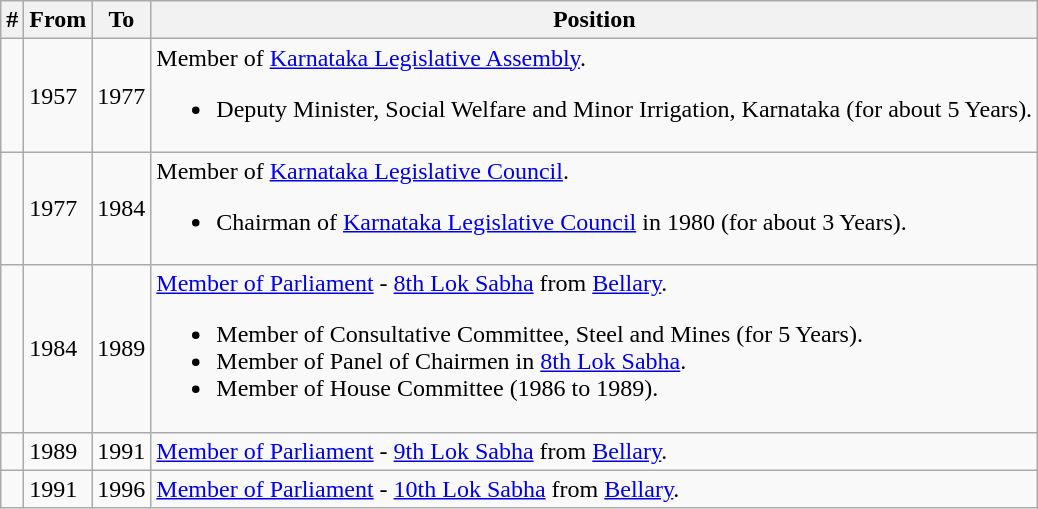<table class="wikitable">
<tr>
<th>#</th>
<th>From</th>
<th>To</th>
<th>Position</th>
</tr>
<tr>
<td></td>
<td>1957</td>
<td>1977</td>
<td>Member of <a href='#'>Karnataka Legislative Assembly</a>.<br><ul><li>Deputy Minister, Social Welfare and Minor Irrigation, Karnataka (for about 5 Years).</li></ul></td>
</tr>
<tr>
<td></td>
<td>1977</td>
<td>1984</td>
<td>Member of <a href='#'>Karnataka Legislative Council</a>.<br><ul><li>Chairman of <a href='#'>Karnataka Legislative Council</a> in 1980 (for about 3 Years).</li></ul></td>
</tr>
<tr>
<td></td>
<td>1984</td>
<td>1989</td>
<td><a href='#'>Member of Parliament</a> - <a href='#'>8th Lok Sabha</a> from <a href='#'>Bellary</a>.<br><ul><li>Member of Consultative Committee, Steel and Mines (for 5 Years).</li><li>Member of Panel of Chairmen in <a href='#'>8th Lok Sabha</a>.</li><li>Member of House Committee (1986 to 1989).</li></ul></td>
</tr>
<tr>
<td></td>
<td>1989</td>
<td>1991</td>
<td><a href='#'>Member of Parliament</a> - <a href='#'>9th Lok Sabha</a> from <a href='#'>Bellary</a>.</td>
</tr>
<tr>
<td></td>
<td>1991</td>
<td>1996</td>
<td><a href='#'>Member of Parliament</a> - <a href='#'>10th Lok Sabha</a> from <a href='#'>Bellary</a>.</td>
</tr>
</table>
